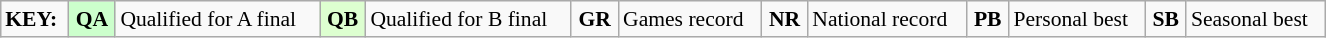<table class="wikitable" width="70%" style="margin:0.5em auto; font-size:90%;position:relative;">
<tr>
<td><strong>KEY:</strong></td>
<td align="center" bgcolor="ccffcc"><strong>QA</strong></td>
<td>Qualified for A final</td>
<td align="center" bgcolor="ddffd"><strong>QB</strong></td>
<td>Qualified for B final</td>
<td align="center"><strong>GR</strong></td>
<td>Games record</td>
<td align="center"><strong>NR</strong></td>
<td>National record</td>
<td align="center"><strong>PB</strong></td>
<td>Personal best</td>
<td align="center"><strong>SB</strong></td>
<td>Seasonal best</td>
</tr>
</table>
